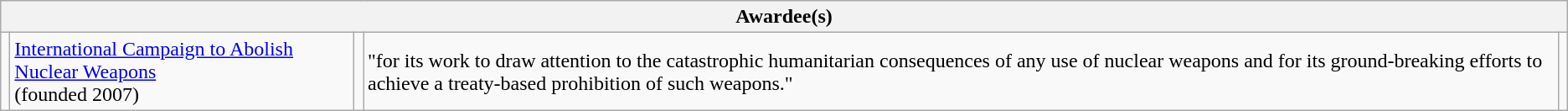<table class="wikitable">
<tr>
<th colspan="5">Awardee(s)</th>
</tr>
<tr>
<td></td>
<td><a href='#'>International Campaign to Abolish Nuclear Weapons</a><br>(founded 2007)</td>
<td></td>
<td>"for its work to draw attention to the catastrophic humanitarian consequences of any use of nuclear weapons and for its ground-breaking efforts to achieve a treaty-based prohibition of such weapons."</td>
<td></td>
</tr>
</table>
